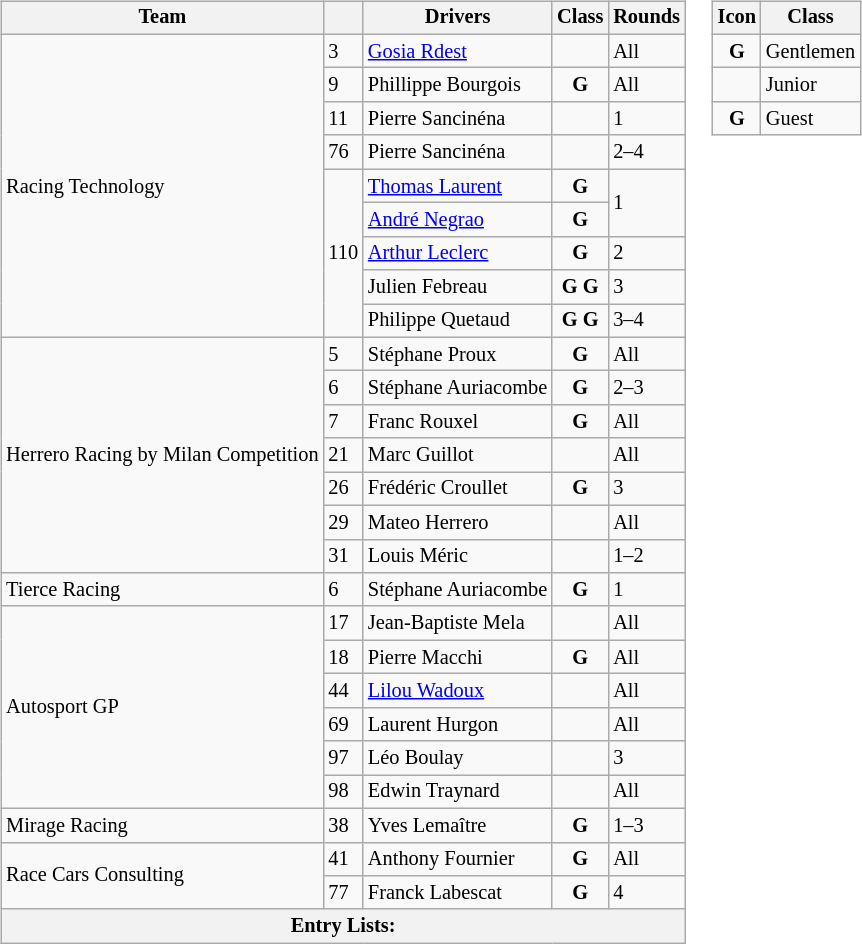<table>
<tr>
<td><br><table class="wikitable" style="font-size: 85%">
<tr>
<th>Team</th>
<th></th>
<th>Drivers</th>
<th>Class</th>
<th>Rounds</th>
</tr>
<tr>
<td rowspan="9"> Racing Technology</td>
<td>3</td>
<td> <a href='#'>Gosia Rdest</a></td>
<td align="center"></td>
<td>All</td>
</tr>
<tr>
<td>9</td>
<td> Phillippe Bourgois</td>
<td align="center"><strong><span>G</span></strong></td>
<td>All</td>
</tr>
<tr>
<td>11</td>
<td> Pierre Sancinéna</td>
<td align="center"></td>
<td>1</td>
</tr>
<tr>
<td>76</td>
<td> Pierre Sancinéna</td>
<td></td>
<td>2–4</td>
</tr>
<tr>
<td rowspan="5">110</td>
<td> <a href='#'>Thomas Laurent</a></td>
<td align="center"><strong><span>G</span></strong></td>
<td rowspan="2">1</td>
</tr>
<tr>
<td> <a href='#'>André Negrao</a></td>
<td align="center"><strong><span>G</span></strong></td>
</tr>
<tr>
<td> <a href='#'>Arthur Leclerc</a></td>
<td align="center"><strong><span>G</span></strong></td>
<td>2</td>
</tr>
<tr>
<td> Julien Febreau</td>
<td align="center"><strong><span>G</span></strong> <strong><span>G</span></strong></td>
<td>3</td>
</tr>
<tr>
<td> Philippe Quetaud</td>
<td align="center"><strong><span>G</span></strong> <strong><span>G</span></strong></td>
<td>3–4</td>
</tr>
<tr>
<td rowspan="7"> Herrero Racing by Milan Competition</td>
<td>5</td>
<td> Stéphane Proux</td>
<td align="center"><strong><span>G</span></strong></td>
<td>All</td>
</tr>
<tr>
<td>6</td>
<td> Stéphane Auriacombe</td>
<td align="center"><strong><span>G</span></strong></td>
<td>2–3</td>
</tr>
<tr>
<td>7</td>
<td> Franc Rouxel</td>
<td align="center"><strong><span>G</span></strong></td>
<td>All</td>
</tr>
<tr>
<td>21</td>
<td> Marc Guillot</td>
<td align="center"></td>
<td>All</td>
</tr>
<tr>
<td>26</td>
<td> Frédéric Croullet</td>
<td align="center"><strong><span>G</span></strong></td>
<td>3</td>
</tr>
<tr>
<td>29</td>
<td> Mateo Herrero</td>
<td align="center"></td>
<td>All</td>
</tr>
<tr>
<td>31</td>
<td> Louis Méric</td>
<td align="center"></td>
<td>1–2</td>
</tr>
<tr>
<td> Tierce Racing</td>
<td>6</td>
<td> Stéphane Auriacombe</td>
<td align="center"><strong><span>G</span></strong></td>
<td>1</td>
</tr>
<tr>
<td rowspan="6"> Autosport GP</td>
<td>17</td>
<td> Jean-Baptiste Mela</td>
<td align="center"></td>
<td>All</td>
</tr>
<tr>
<td>18</td>
<td> Pierre Macchi</td>
<td align="center"><strong><span>G</span></strong></td>
<td>All</td>
</tr>
<tr>
<td>44</td>
<td> <a href='#'>Lilou Wadoux</a></td>
<td align="center"></td>
<td>All</td>
</tr>
<tr>
<td>69</td>
<td> Laurent Hurgon</td>
<td align="center"></td>
<td>All</td>
</tr>
<tr>
<td>97</td>
<td> Léo Boulay</td>
<td align="center"></td>
<td>3</td>
</tr>
<tr>
<td>98</td>
<td> Edwin Traynard</td>
<td align="center"></td>
<td>All</td>
</tr>
<tr>
<td> Mirage Racing</td>
<td>38</td>
<td> Yves Lemaître</td>
<td align="center"><strong><span>G</span></strong></td>
<td>1–3</td>
</tr>
<tr>
<td rowspan="2"> Race Cars Consulting</td>
<td>41</td>
<td> Anthony Fournier</td>
<td align="center"><strong><span>G</span></strong></td>
<td>All</td>
</tr>
<tr>
<td>77</td>
<td> Franck Labescat</td>
<td align="center"><strong><span>G</span></strong></td>
<td>4</td>
</tr>
<tr>
<th colspan="5">Entry Lists: </th>
</tr>
</table>
</td>
<td valign="top"><br><table class="wikitable" align="right" style="font-size: 85%;">
<tr>
<th>Icon</th>
<th>Class</th>
</tr>
<tr>
<td align="center"><strong><span>G</span></strong></td>
<td>Gentlemen</td>
</tr>
<tr>
<td align="center"></td>
<td>Junior</td>
</tr>
<tr>
<td align="center"><strong><span>G</span></strong></td>
<td>Guest</td>
</tr>
</table>
</td>
</tr>
</table>
